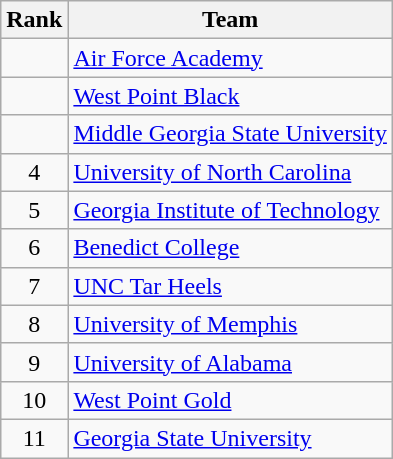<table class="wikitable">
<tr>
<th>Rank</th>
<th>Team</th>
</tr>
<tr>
<td align=center></td>
<td align="left"><a href='#'>Air Force Academy</a></td>
</tr>
<tr>
<td align=center></td>
<td align="left"><a href='#'>West Point Black</a></td>
</tr>
<tr>
<td align=center></td>
<td align="left"><a href='#'>Middle Georgia State University</a></td>
</tr>
<tr>
<td align=center>4</td>
<td align="left"><a href='#'>University of North Carolina</a></td>
</tr>
<tr>
<td align=center>5</td>
<td align="left"><a href='#'>Georgia Institute of Technology</a></td>
</tr>
<tr>
<td align=center>6</td>
<td align="left"><a href='#'>Benedict College</a></td>
</tr>
<tr>
<td align=center>7</td>
<td align="left"><a href='#'>UNC Tar Heels</a></td>
</tr>
<tr>
<td align=center>8</td>
<td align="left"><a href='#'>University of Memphis</a></td>
</tr>
<tr>
<td align=center>9</td>
<td align="left"><a href='#'>University of Alabama</a></td>
</tr>
<tr>
<td align=center>10</td>
<td align="left"><a href='#'>West Point Gold</a></td>
</tr>
<tr>
<td align=center>11</td>
<td align="left"><a href='#'>Georgia State University</a></td>
</tr>
</table>
